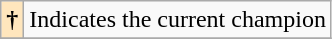<table class="wikitable">
<tr>
<th style="background-color:#FFE6BD">†</th>
<td>Indicates the current champion</td>
</tr>
<tr>
</tr>
</table>
